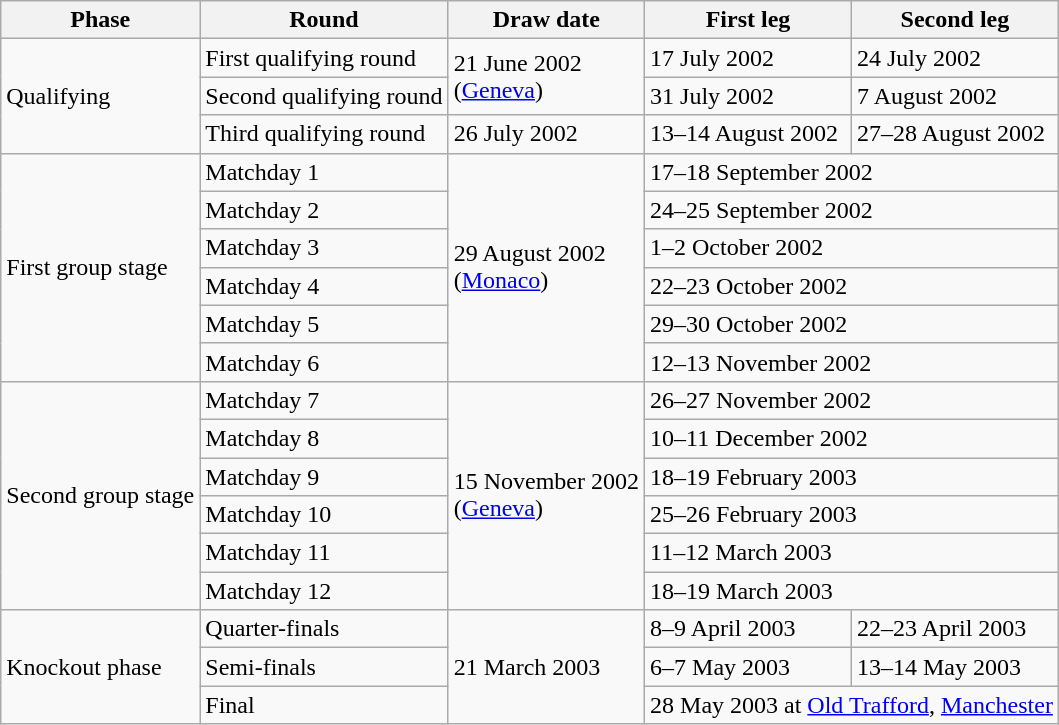<table class="wikitable">
<tr>
<th>Phase</th>
<th>Round</th>
<th>Draw date</th>
<th>First leg</th>
<th>Second leg</th>
</tr>
<tr>
<td rowspan=3>Qualifying</td>
<td>First qualifying round</td>
<td rowspan=2>21 June 2002<br>(<a href='#'>Geneva</a>)</td>
<td>17 July 2002</td>
<td>24 July 2002</td>
</tr>
<tr>
<td>Second qualifying round</td>
<td>31 July 2002</td>
<td>7 August 2002</td>
</tr>
<tr>
<td>Third qualifying round</td>
<td>26 July 2002</td>
<td>13–14 August 2002</td>
<td>27–28 August 2002</td>
</tr>
<tr>
<td rowspan=6>First group stage</td>
<td>Matchday 1</td>
<td rowspan=6>29 August 2002<br>(<a href='#'>Monaco</a>)</td>
<td colspan=2>17–18 September 2002</td>
</tr>
<tr>
<td>Matchday 2</td>
<td colspan=2>24–25 September 2002</td>
</tr>
<tr>
<td>Matchday 3</td>
<td colspan=2>1–2 October 2002</td>
</tr>
<tr>
<td>Matchday 4</td>
<td colspan=2>22–23 October 2002</td>
</tr>
<tr>
<td>Matchday 5</td>
<td colspan=2>29–30 October 2002</td>
</tr>
<tr>
<td>Matchday 6</td>
<td colspan=2>12–13 November 2002</td>
</tr>
<tr>
<td rowspan=6>Second group stage</td>
<td>Matchday 7</td>
<td rowspan=6>15 November 2002<br>(<a href='#'>Geneva</a>)</td>
<td colspan=2>26–27 November 2002</td>
</tr>
<tr>
<td>Matchday 8</td>
<td colspan=2>10–11 December 2002</td>
</tr>
<tr>
<td>Matchday 9</td>
<td colspan=2>18–19 February 2003</td>
</tr>
<tr>
<td>Matchday 10</td>
<td colspan=2>25–26 February 2003</td>
</tr>
<tr>
<td>Matchday 11</td>
<td colspan=2>11–12 March 2003</td>
</tr>
<tr>
<td>Matchday 12</td>
<td colspan=2>18–19 March 2003</td>
</tr>
<tr>
<td rowspan=3>Knockout phase</td>
<td>Quarter-finals</td>
<td rowspan=3>21 March 2003</td>
<td>8–9 April 2003</td>
<td>22–23 April 2003</td>
</tr>
<tr>
<td>Semi-finals</td>
<td>6–7 May 2003</td>
<td>13–14 May 2003</td>
</tr>
<tr>
<td>Final</td>
<td colspan="2">28 May 2003 at <a href='#'>Old Trafford</a>, <a href='#'>Manchester</a></td>
</tr>
</table>
